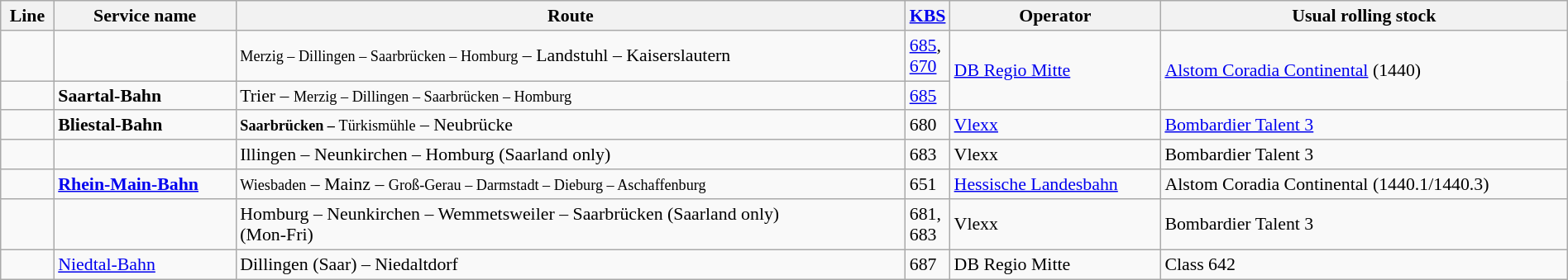<table class="wikitable" style="font-size:91%; width:100%;">
<tr>
<th>Line</th>
<th>Service name</th>
<th>Route</th>
<th style="width:20px;"><a href='#'>KBS</a></th>
<th>Operator</th>
<th>Usual rolling stock</th>
</tr>
<tr>
<td style="font-size:111%;"></td>
<td></td>
<td><small>Merzig – Dillingen – Saarbrücken – Homburg</small> – Landstuhl – Kaiserslautern</td>
<td><a href='#'>685</a>, <a href='#'>670</a></td>
<td rowspan="2"><a href='#'>DB Regio Mitte</a></td>
<td rowspan="2"><a href='#'>Alstom Coradia Continental</a> (1440)</td>
</tr>
<tr>
<td style="font-size:111%;"></td>
<td><strong>Saartal-Bahn</strong></td>
<td>Trier – <small>Merzig – Dillingen – Saarbrücken – Homburg</small></td>
<td><a href='#'>685</a></td>
</tr>
<tr>
<td style="font-size:111%;"></td>
<td><strong>Bliestal-Bahn</strong></td>
<td><small><strong>Saarbrücken – </strong> Türkismühle</small> – Neubrücke</td>
<td>680</td>
<td><a href='#'>Vlexx</a></td>
<td><a href='#'>Bombardier Talent 3</a></td>
</tr>
<tr>
<td style="font-size:111%"></td>
<td></td>
<td>Illingen – Neunkirchen – Homburg (Saarland only)</td>
<td>683</td>
<td>Vlexx</td>
<td>Bombardier Talent 3</td>
</tr>
<tr>
<td style="font-size:111%;"></td>
<td><strong><a href='#'>Rhein-Main-Bahn</a></strong></td>
<td><small>Wiesbaden</small> – Mainz – <small>Groß-Gerau – Darmstadt – Dieburg – Aschaffenburg</small></td>
<td>651</td>
<td><a href='#'>Hessische Landesbahn</a></td>
<td>Alstom Coradia Continental (1440.1/1440.3)</td>
</tr>
<tr>
<td style="font-size:111%"></td>
<td></td>
<td>Homburg – Neunkirchen – Wemmetsweiler – Saarbrücken (Saarland only)<br>(Mon-Fri)</td>
<td>681, 683</td>
<td>Vlexx</td>
<td>Bombardier Talent 3</td>
</tr>
<tr>
<td style="font-size:111%"></td>
<td><a href='#'>Niedtal-Bahn</a></td>
<td>Dillingen (Saar) – Niedaltdorf</td>
<td>687</td>
<td>DB Regio Mitte</td>
<td>Class 642</td>
</tr>
</table>
